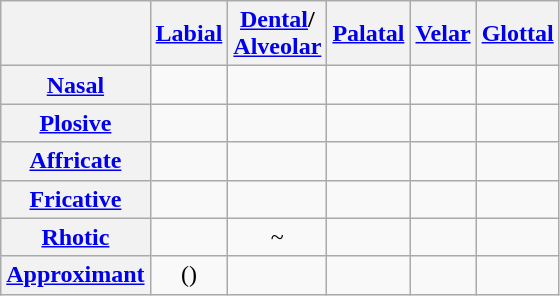<table class="wikitable" style="text-align:center;">
<tr>
<th></th>
<th><a href='#'>Labial</a></th>
<th><a href='#'>Dental</a>/<br><a href='#'>Alveolar</a></th>
<th><a href='#'>Palatal</a></th>
<th><a href='#'>Velar</a></th>
<th><a href='#'>Glottal</a></th>
</tr>
<tr>
<th><a href='#'>Nasal</a></th>
<td></td>
<td></td>
<td></td>
<td></td>
<td></td>
</tr>
<tr>
<th><a href='#'>Plosive</a></th>
<td> </td>
<td> </td>
<td></td>
<td>   </td>
<td></td>
</tr>
<tr>
<th><a href='#'>Affricate</a></th>
<td></td>
<td> </td>
<td></td>
<td></td>
<td></td>
</tr>
<tr>
<th><a href='#'>Fricative</a></th>
<td></td>
<td></td>
<td></td>
<td></td>
<td></td>
</tr>
<tr>
<th><a href='#'>Rhotic</a></th>
<td></td>
<td>~</td>
<td></td>
<td></td>
<td></td>
</tr>
<tr>
<th><a href='#'>Approximant</a></th>
<td>()</td>
<td></td>
<td></td>
<td></td>
<td></td>
</tr>
</table>
